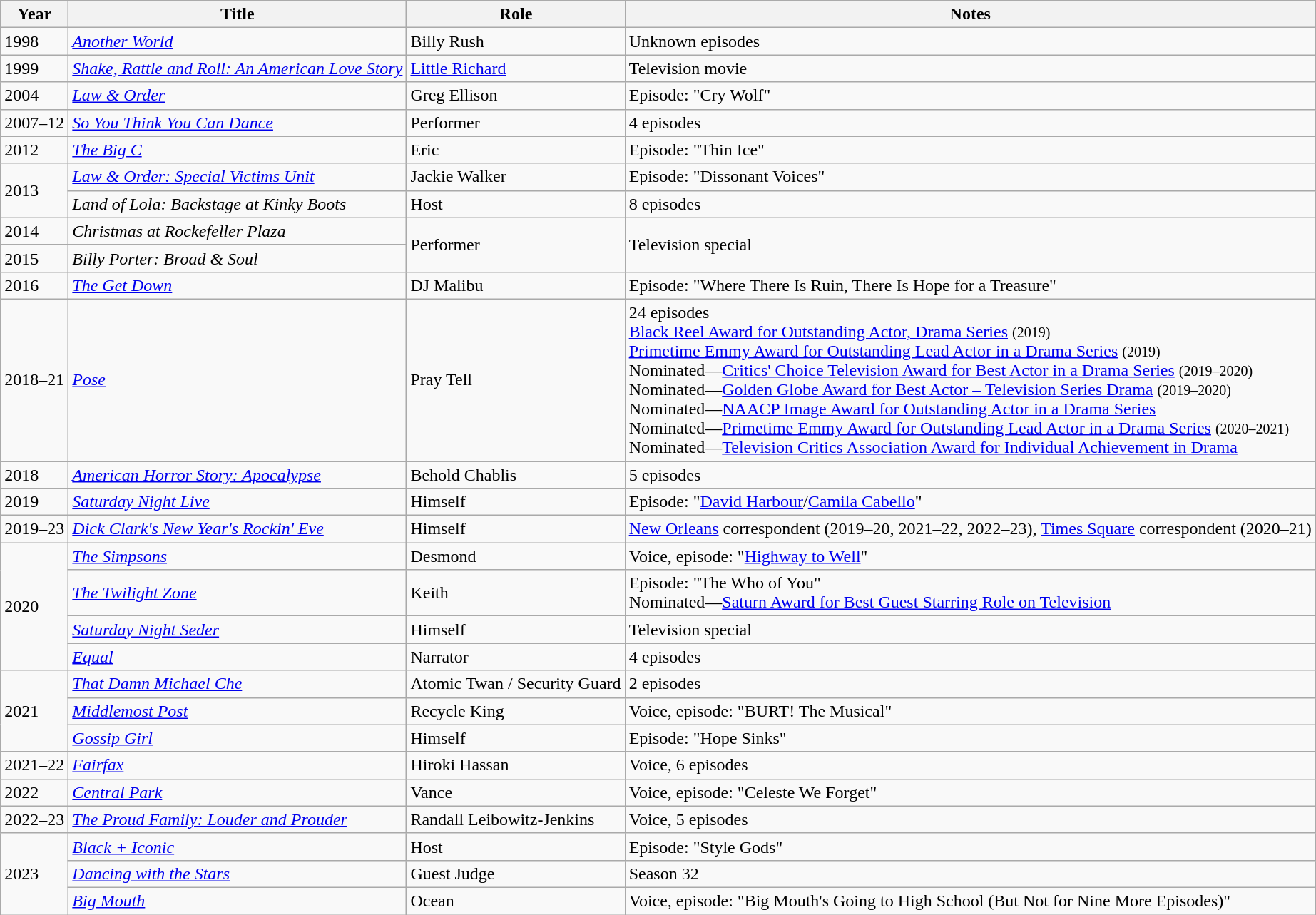<table class="wikitable sortable">
<tr>
<th>Year</th>
<th>Title</th>
<th>Role</th>
<th>Notes</th>
</tr>
<tr>
<td>1998</td>
<td><em><a href='#'>Another World</a></em></td>
<td>Billy Rush</td>
<td>Unknown episodes</td>
</tr>
<tr>
<td>1999</td>
<td><em><a href='#'>Shake, Rattle and Roll: An American Love Story</a></em></td>
<td><a href='#'>Little Richard</a></td>
<td>Television movie</td>
</tr>
<tr>
<td>2004</td>
<td><em><a href='#'>Law & Order</a></em></td>
<td>Greg Ellison</td>
<td>Episode: "Cry Wolf"</td>
</tr>
<tr>
<td>2007–12</td>
<td><em><a href='#'>So You Think You Can Dance</a></em></td>
<td>Performer</td>
<td>4 episodes</td>
</tr>
<tr>
<td>2012</td>
<td><em><a href='#'>The Big C</a></em></td>
<td>Eric</td>
<td>Episode: "Thin Ice"</td>
</tr>
<tr>
<td rowspan="2">2013</td>
<td><em><a href='#'>Law & Order: Special Victims Unit</a></em></td>
<td>Jackie Walker</td>
<td>Episode: "Dissonant Voices"</td>
</tr>
<tr>
<td><em>Land of Lola: Backstage at Kinky Boots</em></td>
<td>Host</td>
<td>8 episodes</td>
</tr>
<tr>
<td>2014</td>
<td><em>Christmas at Rockefeller Plaza</em></td>
<td rowspan="2">Performer</td>
<td rowspan="2">Television special</td>
</tr>
<tr>
<td>2015</td>
<td><em>Billy Porter: Broad & Soul</em></td>
</tr>
<tr>
<td>2016</td>
<td><em><a href='#'>The Get Down</a></em></td>
<td>DJ Malibu</td>
<td>Episode: "Where There Is Ruin, There Is Hope for a Treasure"</td>
</tr>
<tr>
<td>2018–21</td>
<td><em><a href='#'>Pose</a></em></td>
<td>Pray Tell</td>
<td>24 episodes<br><a href='#'>Black Reel Award for Outstanding Actor, Drama Series</a> <small>(2019)</small><br><a href='#'>Primetime Emmy Award for Outstanding Lead Actor in a Drama Series</a> <small>(2019)</small><br>Nominated—<a href='#'>Critics' Choice Television Award for Best Actor in a Drama Series</a> <small>(2019–2020)</small><br>Nominated—<a href='#'>Golden Globe Award for Best Actor – Television Series Drama</a> <small>(2019–2020)</small><br>Nominated—<a href='#'>NAACP Image Award for Outstanding Actor in a Drama Series</a><br>Nominated—<a href='#'>Primetime Emmy Award for Outstanding Lead Actor in a Drama Series</a> <small>(2020–2021)</small><br>Nominated—<a href='#'>Television Critics Association Award for Individual Achievement in Drama</a></td>
</tr>
<tr>
<td>2018</td>
<td><em><a href='#'>American Horror Story: Apocalypse</a></em></td>
<td>Behold Chablis</td>
<td>5 episodes</td>
</tr>
<tr>
<td>2019</td>
<td><em><a href='#'>Saturday Night Live</a></em></td>
<td>Himself</td>
<td>Episode: "<a href='#'>David Harbour</a>/<a href='#'>Camila Cabello</a>"</td>
</tr>
<tr>
<td>2019–23</td>
<td><em><a href='#'>Dick Clark's New Year's Rockin' Eve</a></em></td>
<td>Himself</td>
<td><a href='#'>New Orleans</a> correspondent (2019–20, 2021–22, 2022–23), <a href='#'>Times Square</a> correspondent (2020–21)</td>
</tr>
<tr>
<td rowspan="4">2020</td>
<td><em><a href='#'>The Simpsons</a></em></td>
<td>Desmond</td>
<td>Voice, episode: "<a href='#'>Highway to Well</a>"</td>
</tr>
<tr>
<td><em><a href='#'>The Twilight Zone</a></em></td>
<td>Keith</td>
<td>Episode: "The Who of You"<br>Nominated—<a href='#'>Saturn Award for Best Guest Starring Role on Television</a></td>
</tr>
<tr>
<td><em><a href='#'>Saturday Night Seder</a></em></td>
<td>Himself</td>
<td>Television special</td>
</tr>
<tr>
<td><em><a href='#'>Equal</a></em></td>
<td>Narrator</td>
<td>4 episodes</td>
</tr>
<tr>
<td rowspan="3">2021</td>
<td><em><a href='#'>That Damn Michael Che</a></em></td>
<td>Atomic Twan / Security Guard</td>
<td>2 episodes</td>
</tr>
<tr>
<td><em><a href='#'>Middlemost Post</a></em></td>
<td>Recycle King</td>
<td>Voice, episode: "BURT! The Musical"</td>
</tr>
<tr>
<td><em><a href='#'>Gossip Girl</a></em></td>
<td>Himself</td>
<td>Episode: "Hope Sinks"</td>
</tr>
<tr>
<td>2021–22</td>
<td><em><a href='#'>Fairfax</a></em></td>
<td>Hiroki Hassan</td>
<td>Voice, 6 episodes</td>
</tr>
<tr>
<td>2022</td>
<td><em><a href='#'>Central Park</a></em></td>
<td>Vance</td>
<td>Voice, episode: "Celeste We Forget"</td>
</tr>
<tr>
<td>2022–23</td>
<td><em><a href='#'>The Proud Family: Louder and Prouder</a></em></td>
<td>Randall Leibowitz-Jenkins</td>
<td>Voice, 5 episodes</td>
</tr>
<tr>
<td rowspan="3">2023</td>
<td><em><a href='#'>Black + Iconic</a></em></td>
<td>Host</td>
<td>Episode: "Style Gods"</td>
</tr>
<tr>
<td><em><a href='#'>Dancing with the Stars</a></em></td>
<td>Guest Judge</td>
<td>Season 32</td>
</tr>
<tr>
<td><em><a href='#'>Big Mouth</a></em></td>
<td>Ocean</td>
<td>Voice, episode: "Big Mouth's Going to High School (But Not for Nine More Episodes)"</td>
</tr>
</table>
